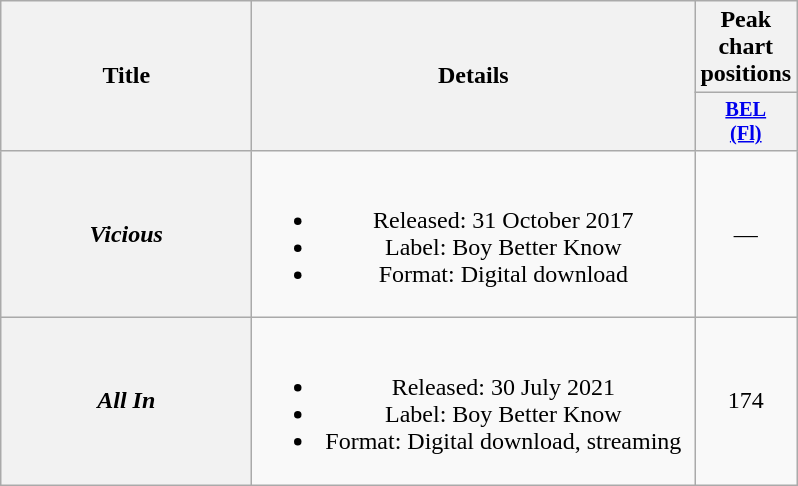<table class="wikitable plainrowheaders" style="text-align:center;">
<tr>
<th scope="col" rowspan="2" style="width:10em;">Title</th>
<th scope="col" rowspan="2" style="width:18em;">Details</th>
<th scope="col">Peak chart positions</th>
</tr>
<tr>
<th scope="col" style="width:3em;font-size:85%;"><a href='#'>BEL<br>(Fl)</a><br></th>
</tr>
<tr>
<th scope="row"><em>Vicious</em></th>
<td><br><ul><li>Released: 31 October 2017</li><li>Label: Boy Better Know</li><li>Format: Digital download</li></ul></td>
<td>—</td>
</tr>
<tr>
<th scope="row"><em>All In</em></th>
<td><br><ul><li>Released: 30 July 2021</li><li>Label: Boy Better Know</li><li>Format: Digital download, streaming</li></ul></td>
<td>174</td>
</tr>
</table>
